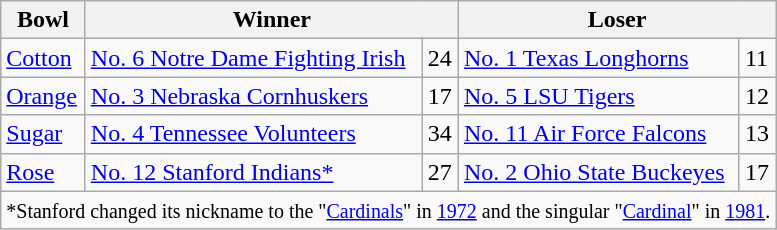<table class="wikitable">
<tr>
<th>Bowl</th>
<th colspan=2>Winner</th>
<th colspan=2>Loser</th>
</tr>
<tr>
<td><a href='#'>Cotton</a></td>
<td><a href='#'>No. 6 Notre Dame Fighting Irish</a></td>
<td>24</td>
<td><a href='#'>No. 1 Texas Longhorns</a></td>
<td>11</td>
</tr>
<tr>
<td><a href='#'>Orange</a></td>
<td><a href='#'>No. 3 Nebraska Cornhuskers</a></td>
<td>17</td>
<td><a href='#'>No. 5 LSU Tigers</a></td>
<td>12</td>
</tr>
<tr>
<td><a href='#'>Sugar</a></td>
<td><a href='#'>No. 4 Tennessee Volunteers</a></td>
<td>34</td>
<td><a href='#'>No. 11 Air Force Falcons</a></td>
<td>13</td>
</tr>
<tr>
<td><a href='#'>Rose</a></td>
<td><a href='#'>No. 12 Stanford Indians*</a></td>
<td>27</td>
<td><a href='#'>No. 2 Ohio State Buckeyes</a></td>
<td>17</td>
</tr>
<tr>
<td colspan="5"><small>*Stanford changed its nickname to the "<a href='#'>Cardinals</a>" in <a href='#'>1972</a> and the singular "<a href='#'>Cardinal</a>" in <a href='#'>1981</a>.</small></td>
</tr>
</table>
